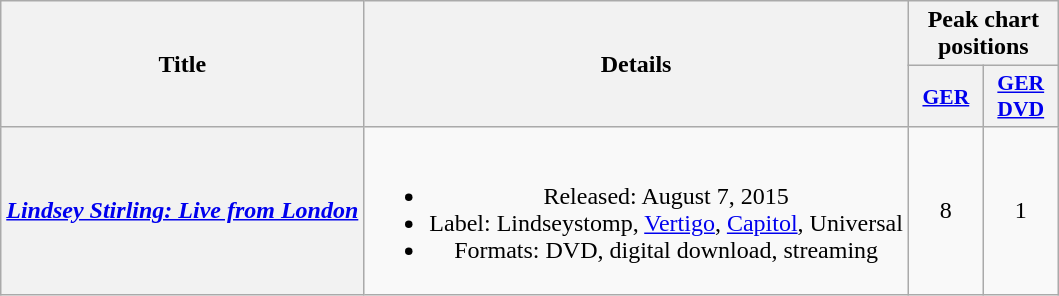<table class="wikitable plainrowheaders" style="text-align:center;">
<tr>
<th scope="col" rowspan="2">Title</th>
<th scope="col" rowspan="2">Details</th>
<th scope="col" colspan="2">Peak chart positions</th>
</tr>
<tr>
<th scope="col" style="width:3em;font-size:90%;"><a href='#'>GER</a><br></th>
<th scope="col" style="width:3em;font-size:90%;"><a href='#'>GER DVD</a><br></th>
</tr>
<tr>
<th scope="row"><em><a href='#'>Lindsey Stirling: Live from London</a></em></th>
<td><br><ul><li>Released: August 7, 2015</li><li>Label: Lindseystomp, <a href='#'>Vertigo</a>, <a href='#'>Capitol</a>, Universal</li><li>Formats: DVD, digital download, streaming</li></ul></td>
<td>8</td>
<td>1</td>
</tr>
</table>
